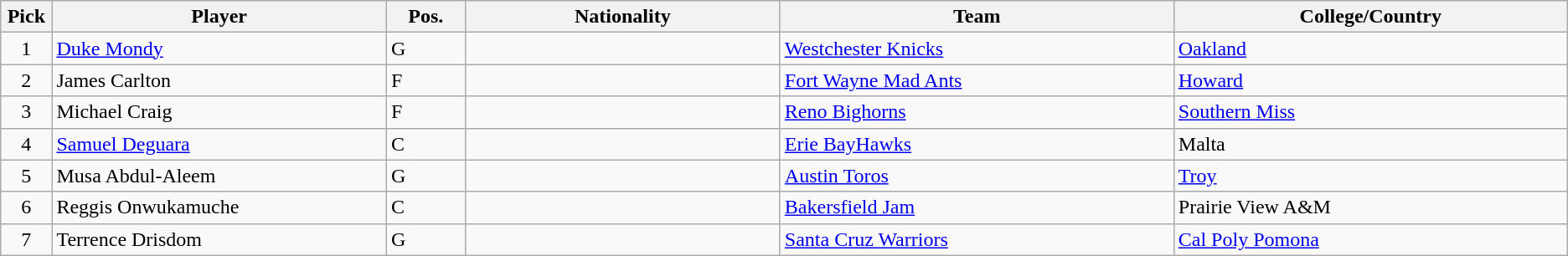<table class="wikitable sortable">
<tr>
<th width="1%">Pick</th>
<th width="17%">Player</th>
<th width="4%">Pos.</th>
<th width="16%">Nationality</th>
<th width="20%" class="unsortable">Team</th>
<th width="20%">College/Country</th>
</tr>
<tr>
<td align=center>1</td>
<td><a href='#'>Duke Mondy</a></td>
<td>G</td>
<td></td>
<td><a href='#'>Westchester Knicks</a></td>
<td><a href='#'>Oakland</a></td>
</tr>
<tr>
<td align=center>2</td>
<td>James Carlton</td>
<td>F</td>
<td></td>
<td><a href='#'>Fort Wayne Mad Ants</a></td>
<td><a href='#'>Howard</a></td>
</tr>
<tr>
<td align=center>3</td>
<td>Michael Craig</td>
<td>F</td>
<td></td>
<td><a href='#'>Reno Bighorns</a></td>
<td><a href='#'>Southern Miss</a></td>
</tr>
<tr>
<td align=center>4</td>
<td><a href='#'>Samuel Deguara</a></td>
<td>C</td>
<td><br></td>
<td><a href='#'>Erie BayHawks</a></td>
<td>Malta</td>
</tr>
<tr>
<td align=center>5</td>
<td>Musa Abdul-Aleem</td>
<td>G</td>
<td></td>
<td><a href='#'>Austin Toros</a></td>
<td><a href='#'>Troy</a></td>
</tr>
<tr>
<td align=center>6</td>
<td>Reggis Onwukamuche</td>
<td>C</td>
<td></td>
<td><a href='#'>Bakersfield Jam</a></td>
<td>Prairie View A&M</td>
</tr>
<tr>
<td align=center>7</td>
<td>Terrence Drisdom</td>
<td>G</td>
<td></td>
<td><a href='#'>Santa Cruz Warriors</a></td>
<td><a href='#'>Cal Poly Pomona</a></td>
</tr>
</table>
